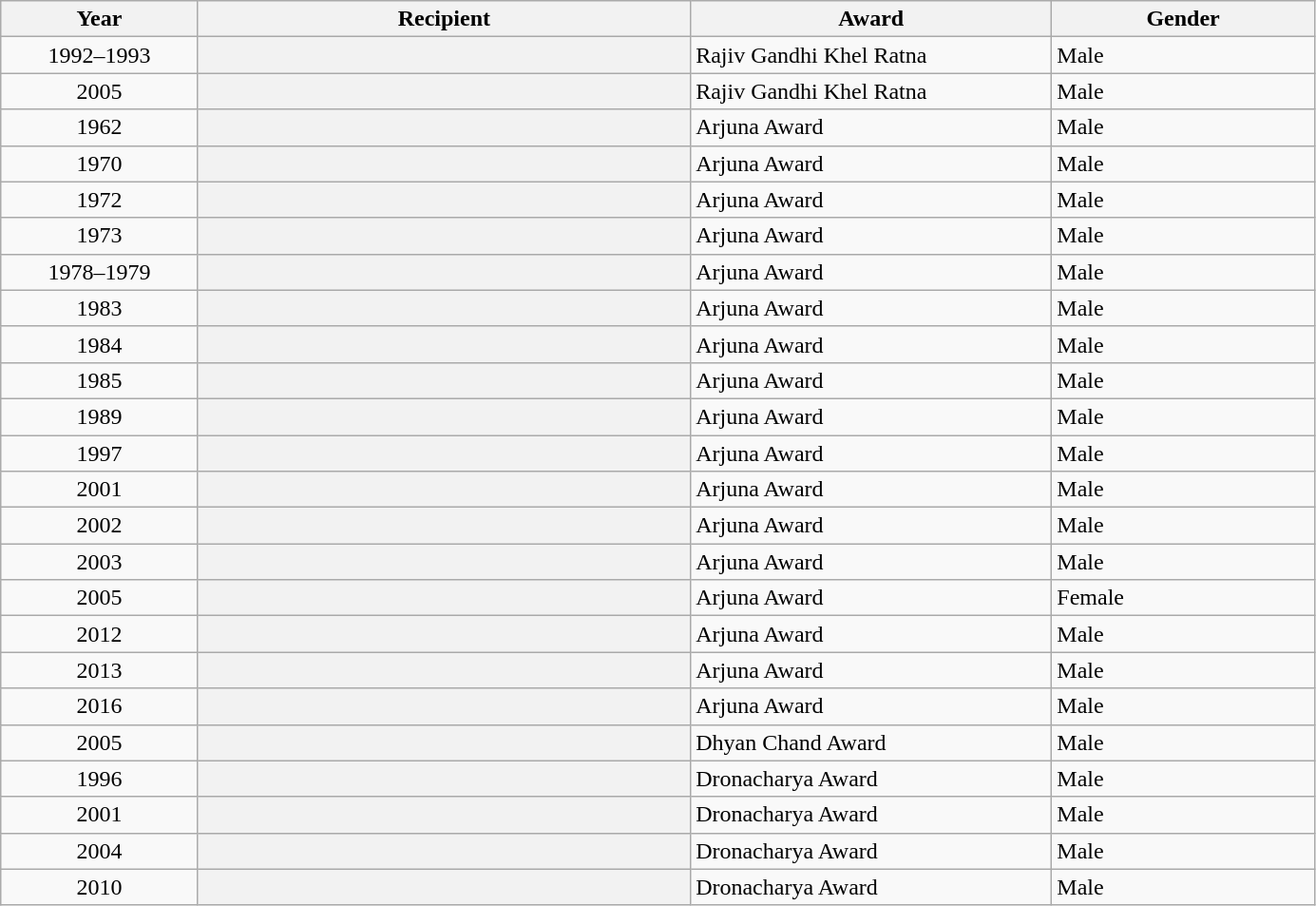<table class="wikitable plainrowheaders sortable" style="width:73%">
<tr>
<th scope="col" style="width:12%">Year</th>
<th scope="col" style="width:30%">Recipient</th>
<th scope="col" style="width:22%">Award</th>
<th scope="col" style="width:16%">Gender</th>
</tr>
<tr>
<td style="text-align:center;">1992–1993</td>
<th scope="row"></th>
<td>Rajiv Gandhi Khel Ratna</td>
<td>Male</td>
</tr>
<tr>
<td style="text-align:center;">2005</td>
<th scope="row"></th>
<td>Rajiv Gandhi Khel Ratna</td>
<td>Male</td>
</tr>
<tr>
<td style="text-align:center;">1962</td>
<th scope="row"></th>
<td>Arjuna Award</td>
<td>Male</td>
</tr>
<tr>
<td style="text-align:center;">1970</td>
<th scope="row"></th>
<td>Arjuna Award</td>
<td>Male</td>
</tr>
<tr>
<td style="text-align:center;">1972</td>
<th scope="row"></th>
<td>Arjuna Award</td>
<td>Male</td>
</tr>
<tr>
<td style="text-align:center;">1973</td>
<th scope="row"></th>
<td>Arjuna Award</td>
<td>Male</td>
</tr>
<tr>
<td style="text-align:center;">1978–1979</td>
<th scope="row"></th>
<td>Arjuna Award</td>
<td>Male</td>
</tr>
<tr>
<td style="text-align:center;">1983</td>
<th scope="row"></th>
<td>Arjuna Award</td>
<td>Male</td>
</tr>
<tr>
<td style="text-align:center;">1984</td>
<th scope="row"></th>
<td>Arjuna Award</td>
<td>Male</td>
</tr>
<tr>
<td style="text-align:center;">1985</td>
<th scope="row"></th>
<td>Arjuna Award</td>
<td>Male</td>
</tr>
<tr>
<td style="text-align:center;">1989</td>
<th scope="row"></th>
<td>Arjuna Award</td>
<td>Male</td>
</tr>
<tr>
<td style="text-align:center;">1997</td>
<th scope="row"></th>
<td>Arjuna Award</td>
<td>Male</td>
</tr>
<tr>
<td style="text-align:center;">2001</td>
<th scope="row"></th>
<td>Arjuna Award</td>
<td>Male</td>
</tr>
<tr>
<td style="text-align:center;">2002</td>
<th scope="row"></th>
<td>Arjuna Award</td>
<td>Male</td>
</tr>
<tr>
<td style="text-align:center;">2003</td>
<th scope="row"></th>
<td>Arjuna Award</td>
<td>Male</td>
</tr>
<tr>
<td style="text-align:center;">2005</td>
<th scope="row"></th>
<td>Arjuna Award</td>
<td>Female</td>
</tr>
<tr>
<td style="text-align:center;">2012</td>
<th scope="row"></th>
<td>Arjuna Award</td>
<td>Male</td>
</tr>
<tr>
<td style="text-align:center;">2013</td>
<th scope="row"></th>
<td>Arjuna Award</td>
<td>Male</td>
</tr>
<tr>
<td style="text-align:center;">2016</td>
<th scope="row"></th>
<td>Arjuna Award</td>
<td>Male</td>
</tr>
<tr>
<td style="text-align:center;">2005</td>
<th scope="row"></th>
<td>Dhyan Chand Award</td>
<td>Male</td>
</tr>
<tr>
<td style="text-align:center;">1996</td>
<th scope="row"></th>
<td>Dronacharya Award</td>
<td>Male</td>
</tr>
<tr>
<td style="text-align:center;">2001</td>
<th scope="row"></th>
<td>Dronacharya Award</td>
<td>Male</td>
</tr>
<tr>
<td style="text-align:center;">2004</td>
<th scope="row"></th>
<td>Dronacharya Award</td>
<td>Male</td>
</tr>
<tr>
<td style="text-align:center;">2010</td>
<th scope="row"></th>
<td>Dronacharya Award</td>
<td>Male</td>
</tr>
</table>
